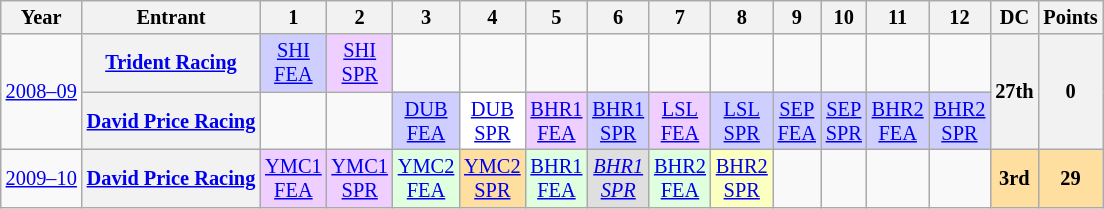<table class="wikitable" style="text-align:center; font-size:85%">
<tr>
<th>Year</th>
<th>Entrant</th>
<th>1</th>
<th>2</th>
<th>3</th>
<th>4</th>
<th>5</th>
<th>6</th>
<th>7</th>
<th>8</th>
<th>9</th>
<th>10</th>
<th>11</th>
<th>12</th>
<th>DC</th>
<th>Points</th>
</tr>
<tr>
<td rowspan=2 nowrap><a href='#'>2008–09</a></td>
<th nowrap><a href='#'>Trident Racing</a></th>
<td style="background:#CFCFFF;"><a href='#'>SHI<br>FEA</a><br></td>
<td style="background:#EFCFFF;"><a href='#'>SHI<br>SPR</a><br></td>
<td></td>
<td></td>
<td></td>
<td></td>
<td></td>
<td></td>
<td></td>
<td></td>
<td></td>
<td></td>
<th rowspan=2>27th</th>
<th rowspan=2>0</th>
</tr>
<tr>
<th nowrap><a href='#'>David Price Racing</a></th>
<td></td>
<td></td>
<td style="background:#CFCFFF;"><a href='#'>DUB<br>FEA</a><br></td>
<td style="background:#FFFFFF;"><a href='#'>DUB<br>SPR</a><br></td>
<td style="background:#EFCFFF;"><a href='#'>BHR1<br>FEA</a><br></td>
<td style="background:#CFCFFF;"><a href='#'>BHR1<br>SPR</a><br></td>
<td style="background:#EFCFFF;"><a href='#'>LSL<br>FEA</a><br></td>
<td style="background:#CFCFFF;"><a href='#'>LSL<br>SPR</a><br></td>
<td style="background:#CFCFFF;"><a href='#'>SEP<br>FEA</a><br></td>
<td style="background:#CFCFFF;"><a href='#'>SEP<br>SPR</a><br></td>
<td style="background:#CFCFFF;"><a href='#'>BHR2<br>FEA</a><br></td>
<td style="background:#CFCFFF;"><a href='#'>BHR2<br>SPR</a><br></td>
</tr>
<tr>
<td nowrap><a href='#'>2009–10</a></td>
<th nowrap><a href='#'>David Price Racing</a></th>
<td style="background:#EFCFFF;"><a href='#'>YMC1<br>FEA</a><br></td>
<td style="background:#EFCFFF;"><a href='#'>YMC1<br>SPR</a><br></td>
<td style="background:#DFFFDF;"><a href='#'>YMC2<br>FEA</a><br></td>
<td style="background:#FFDF9F;"><a href='#'>YMC2<br>SPR</a><br></td>
<td style="background:#DFFFDF;"><a href='#'>BHR1<br>FEA</a><br></td>
<td style="background:#DFDFDF;"><em><a href='#'>BHR1<br>SPR</a></em><br></td>
<td style="background:#DFFFDF;"><a href='#'>BHR2<br>FEA</a><br></td>
<td style="background:#FBFFBF;"><a href='#'>BHR2<br>SPR</a><br></td>
<td></td>
<td></td>
<td></td>
<td></td>
<td style="background:#FFDF9F;"><strong>3rd</strong></td>
<td style="background:#FFDF9F;"><strong>29</strong></td>
</tr>
</table>
